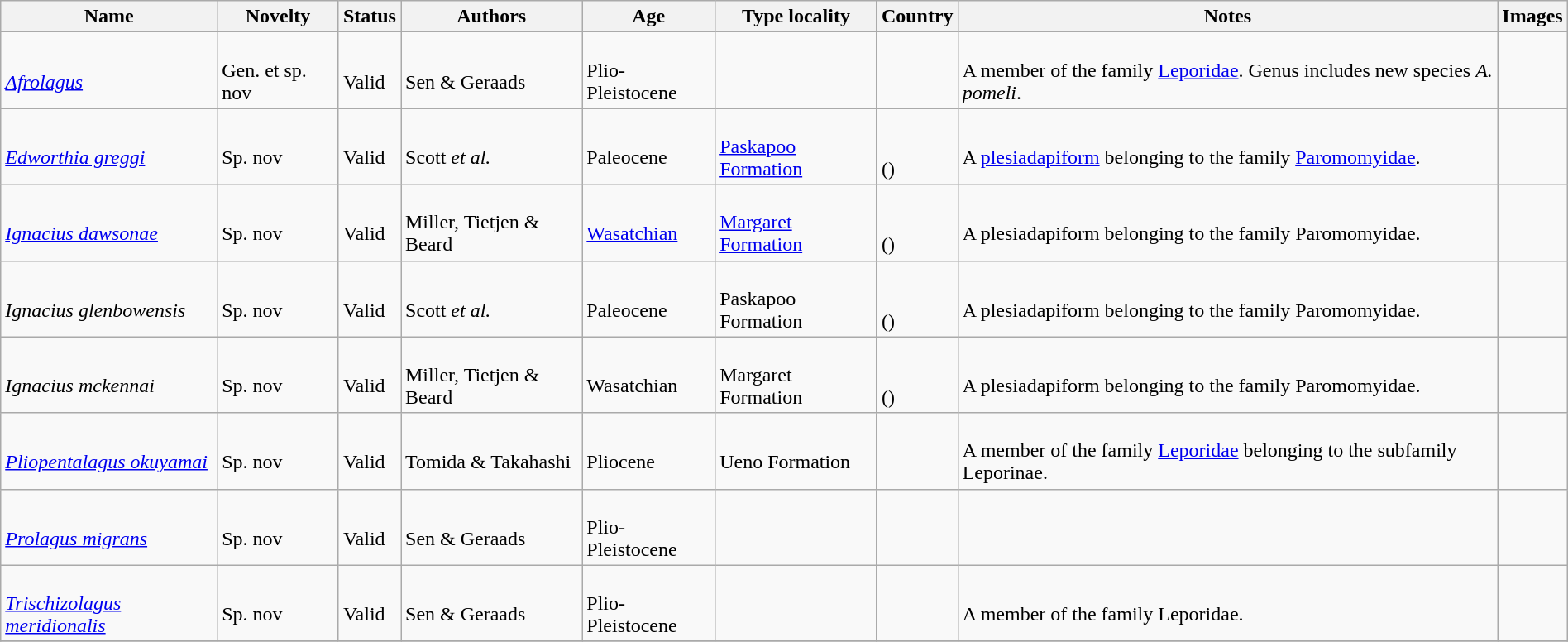<table class="wikitable sortable" align="center" width="100%">
<tr>
<th>Name</th>
<th>Novelty</th>
<th>Status</th>
<th>Authors</th>
<th>Age</th>
<th>Type locality</th>
<th>Country</th>
<th>Notes</th>
<th>Images</th>
</tr>
<tr>
<td><br><em><a href='#'>Afrolagus</a></em></td>
<td><br>Gen. et sp. nov</td>
<td><br>Valid</td>
<td><br>Sen & Geraads</td>
<td><br>Plio-Pleistocene</td>
<td></td>
<td><br></td>
<td><br>A member of the family <a href='#'>Leporidae</a>. Genus includes new species <em>A. pomeli</em>.</td>
<td></td>
</tr>
<tr>
<td><br><em><a href='#'>Edworthia greggi</a></em></td>
<td><br>Sp. nov</td>
<td><br>Valid</td>
<td><br>Scott <em>et al.</em></td>
<td><br>Paleocene</td>
<td><br><a href='#'>Paskapoo Formation</a></td>
<td><br><br>()</td>
<td><br>A <a href='#'>plesiadapiform</a> belonging to the family <a href='#'>Paromomyidae</a>.</td>
<td></td>
</tr>
<tr>
<td><br><em><a href='#'>Ignacius dawsonae</a></em></td>
<td><br>Sp. nov</td>
<td><br>Valid</td>
<td><br>Miller, Tietjen & Beard</td>
<td><br><a href='#'>Wasatchian</a></td>
<td><br><a href='#'>Margaret Formation</a></td>
<td><br><br>()</td>
<td><br>A plesiadapiform belonging to the family Paromomyidae.</td>
<td></td>
</tr>
<tr>
<td><br><em>Ignacius glenbowensis</em></td>
<td><br>Sp. nov</td>
<td><br>Valid</td>
<td><br>Scott <em>et al.</em></td>
<td><br>Paleocene</td>
<td><br>Paskapoo Formation</td>
<td><br><br>()</td>
<td><br>A plesiadapiform belonging to the family Paromomyidae.</td>
<td></td>
</tr>
<tr>
<td><br><em>Ignacius mckennai</em></td>
<td><br>Sp. nov</td>
<td><br>Valid</td>
<td><br>Miller, Tietjen & Beard</td>
<td><br>Wasatchian</td>
<td><br>Margaret Formation</td>
<td><br><br>()</td>
<td><br>A plesiadapiform belonging to the family Paromomyidae.</td>
<td></td>
</tr>
<tr>
<td><br><em><a href='#'>Pliopentalagus okuyamai</a></em></td>
<td><br>Sp. nov</td>
<td><br>Valid</td>
<td><br>Tomida & Takahashi</td>
<td><br>Pliocene</td>
<td><br>Ueno Formation</td>
<td><br></td>
<td><br>A member of the family <a href='#'>Leporidae</a> belonging to the subfamily Leporinae.</td>
<td></td>
</tr>
<tr>
<td><br><em><a href='#'>Prolagus migrans</a></em></td>
<td><br>Sp. nov</td>
<td><br>Valid</td>
<td><br>Sen & Geraads</td>
<td><br>Plio-Pleistocene</td>
<td></td>
<td><br></td>
<td></td>
<td></td>
</tr>
<tr>
<td><br><em><a href='#'>Trischizolagus meridionalis</a></em></td>
<td><br>Sp. nov</td>
<td><br>Valid</td>
<td><br>Sen & Geraads</td>
<td><br>Plio-Pleistocene</td>
<td></td>
<td><br></td>
<td><br>A member of the family Leporidae.</td>
<td></td>
</tr>
<tr>
</tr>
</table>
